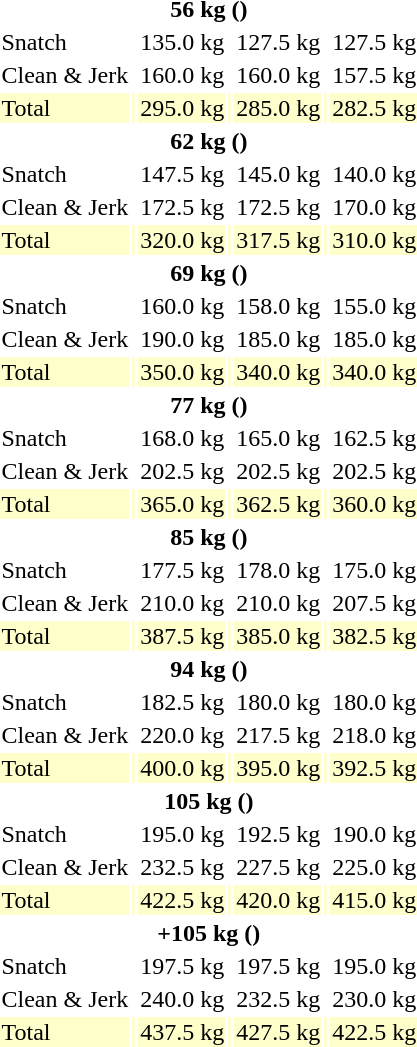<table>
<tr>
<th colspan=7>56 kg ()</th>
</tr>
<tr>
<td>Snatch</td>
<td></td>
<td>135.0 kg</td>
<td></td>
<td>127.5 kg</td>
<td></td>
<td>127.5 kg</td>
</tr>
<tr>
<td>Clean & Jerk</td>
<td></td>
<td>160.0 kg</td>
<td></td>
<td>160.0 kg</td>
<td></td>
<td>157.5 kg</td>
</tr>
<tr bgcolor=ffffcc>
<td>Total</td>
<td></td>
<td>295.0 kg</td>
<td></td>
<td>285.0 kg</td>
<td></td>
<td>282.5 kg</td>
</tr>
<tr>
<th colspan=7>62 kg ()</th>
</tr>
<tr>
<td>Snatch</td>
<td></td>
<td>147.5 kg<br></td>
<td></td>
<td>145.0 kg</td>
<td></td>
<td>140.0 kg</td>
</tr>
<tr>
<td>Clean & Jerk</td>
<td></td>
<td>172.5 kg</td>
<td></td>
<td>172.5 kg</td>
<td></td>
<td>170.0 kg</td>
</tr>
<tr bgcolor=ffffcc>
<td>Total</td>
<td></td>
<td>320.0 kg</td>
<td></td>
<td>317.5 kg</td>
<td></td>
<td>310.0 kg</td>
</tr>
<tr>
<th colspan=7>69 kg ()</th>
</tr>
<tr>
<td>Snatch</td>
<td></td>
<td>160.0 kg<br></td>
<td></td>
<td>158.0 kg</td>
<td></td>
<td>155.0 kg</td>
</tr>
<tr>
<td>Clean & Jerk</td>
<td></td>
<td>190.0 kg</td>
<td></td>
<td>185.0 kg</td>
<td></td>
<td>185.0 kg</td>
</tr>
<tr bgcolor=ffffcc>
<td>Total</td>
<td></td>
<td>350.0 kg<br></td>
<td></td>
<td>340.0 kg</td>
<td></td>
<td>340.0 kg</td>
</tr>
<tr>
<th colspan=7>77 kg ()</th>
</tr>
<tr>
<td>Snatch</td>
<td></td>
<td>168.0 kg<br></td>
<td></td>
<td>165.0 kg</td>
<td></td>
<td>162.5 kg</td>
</tr>
<tr>
<td>Clean & Jerk</td>
<td></td>
<td>202.5 kg</td>
<td></td>
<td>202.5 kg</td>
<td></td>
<td>202.5 kg</td>
</tr>
<tr bgcolor=ffffcc>
<td>Total</td>
<td></td>
<td>365.0 kg</td>
<td></td>
<td>362.5 kg</td>
<td></td>
<td>360.0 kg</td>
</tr>
<tr>
<th colspan=7>85 kg ()</th>
</tr>
<tr>
<td>Snatch</td>
<td></td>
<td>177.5 kg</td>
<td></td>
<td>178.0 kg<br></td>
<td></td>
<td>175.0 kg</td>
</tr>
<tr>
<td>Clean & Jerk</td>
<td></td>
<td>210.0 kg</td>
<td></td>
<td>210.0 kg</td>
<td></td>
<td>207.5 kg</td>
</tr>
<tr bgcolor=ffffcc>
<td>Total</td>
<td></td>
<td>387.5 kg</td>
<td></td>
<td>385.0 kg</td>
<td></td>
<td>382.5 kg</td>
</tr>
<tr>
<th colspan=7>94 kg ()</th>
</tr>
<tr>
<td>Snatch</td>
<td></td>
<td>182.5 kg</td>
<td></td>
<td>180.0 kg</td>
<td></td>
<td>180.0 kg</td>
</tr>
<tr>
<td>Clean & Jerk</td>
<td></td>
<td>220.0 kg</td>
<td></td>
<td>217.5 kg</td>
<td></td>
<td>218.0 kg</td>
</tr>
<tr bgcolor=ffffcc>
<td>Total</td>
<td></td>
<td>400.0 kg</td>
<td></td>
<td>395.0 kg</td>
<td></td>
<td>392.5 kg</td>
</tr>
<tr>
<th colspan=7>105 kg ()</th>
</tr>
<tr>
<td>Snatch</td>
<td></td>
<td>195.0 kg</td>
<td></td>
<td>192.5 kg</td>
<td></td>
<td>190.0 kg</td>
</tr>
<tr>
<td>Clean & Jerk</td>
<td></td>
<td>232.5 kg</td>
<td></td>
<td>227.5 kg</td>
<td></td>
<td>225.0 kg</td>
</tr>
<tr bgcolor=ffffcc>
<td>Total</td>
<td></td>
<td>422.5 kg</td>
<td></td>
<td>420.0 kg</td>
<td></td>
<td>415.0 kg</td>
</tr>
<tr>
<th colspan=7>+105 kg ()</th>
</tr>
<tr>
<td>Snatch</td>
<td></td>
<td>197.5 kg</td>
<td></td>
<td>197.5 kg</td>
<td></td>
<td>195.0 kg</td>
</tr>
<tr>
<td>Clean & Jerk</td>
<td></td>
<td>240.0 kg</td>
<td></td>
<td>232.5 kg</td>
<td></td>
<td>230.0 kg</td>
</tr>
<tr bgcolor=ffffcc>
<td>Total</td>
<td></td>
<td>437.5 kg</td>
<td></td>
<td>427.5 kg</td>
<td></td>
<td>422.5 kg</td>
</tr>
</table>
